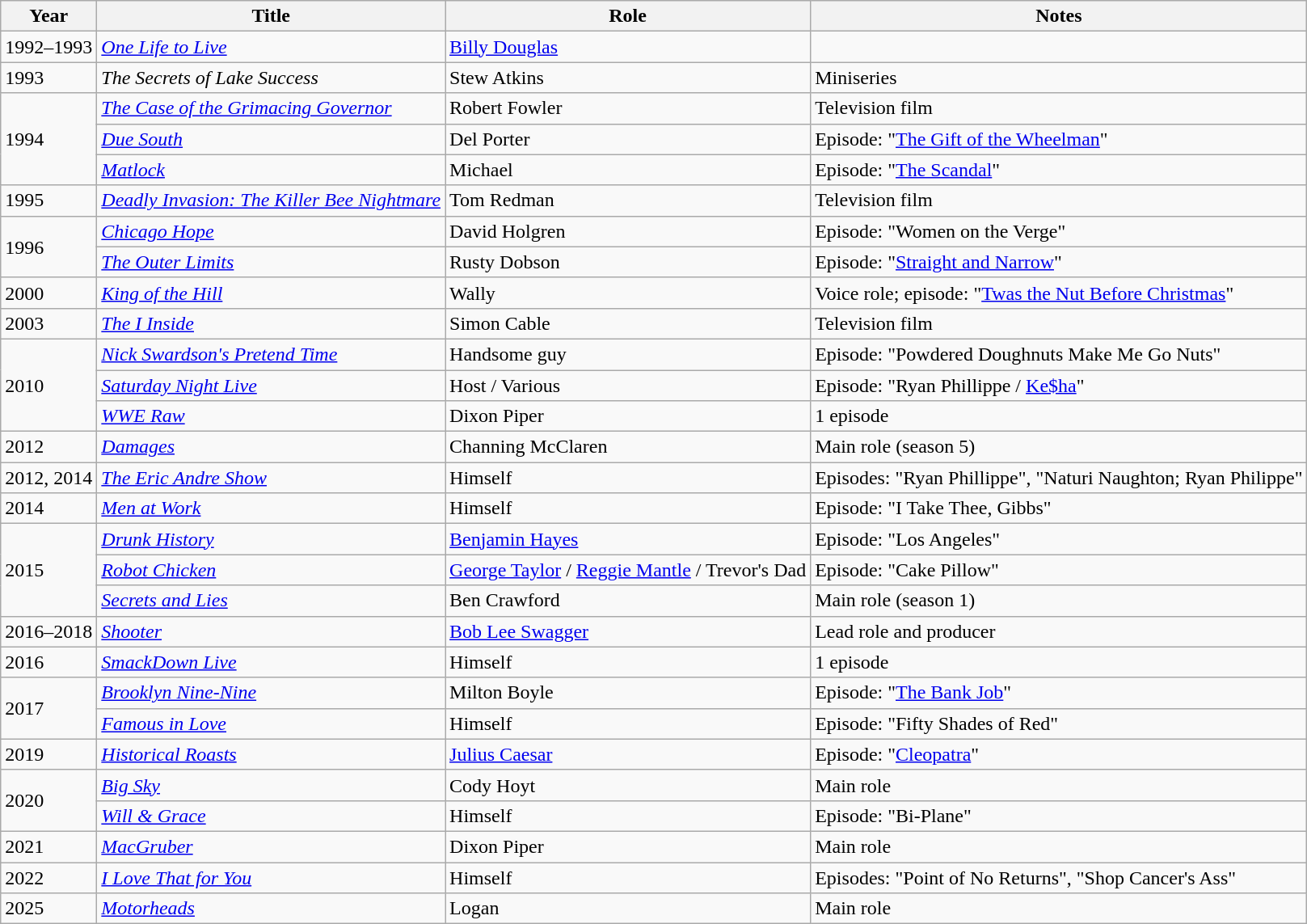<table class="wikitable sortable">
<tr>
<th>Year</th>
<th>Title</th>
<th>Role</th>
<th class="unsortable">Notes</th>
</tr>
<tr>
<td>1992–1993</td>
<td><em><a href='#'>One Life to Live</a></em></td>
<td><a href='#'>Billy Douglas</a></td>
<td></td>
</tr>
<tr>
<td>1993</td>
<td data-sort-value="Secrets of Lake Success, The"><em>The Secrets of Lake Success</em></td>
<td>Stew Atkins</td>
<td>Miniseries</td>
</tr>
<tr>
<td rowspan="3">1994</td>
<td data-sort-value="Cse" of The Grimacing Governor,><em><a href='#'>The Case of the Grimacing Governor</a></em></td>
<td>Robert Fowler</td>
<td>Television film</td>
</tr>
<tr>
<td><em><a href='#'>Due South</a></em></td>
<td>Del Porter</td>
<td>Episode: "<a href='#'>The Gift of the Wheelman</a>"</td>
</tr>
<tr>
<td><em><a href='#'>Matlock</a></em></td>
<td>Michael</td>
<td>Episode: "<a href='#'>The Scandal</a>"</td>
</tr>
<tr>
<td>1995</td>
<td><em><a href='#'>Deadly Invasion: The Killer Bee Nightmare</a></em></td>
<td>Tom Redman</td>
<td>Television film</td>
</tr>
<tr>
<td rowspan="2">1996</td>
<td><em><a href='#'>Chicago Hope</a></em></td>
<td>David Holgren</td>
<td>Episode: "Women on the Verge"</td>
</tr>
<tr>
<td data-sort-value=Outer Limits, The"><em><a href='#'>The Outer Limits</a></em></td>
<td>Rusty Dobson</td>
<td>Episode: "<a href='#'>Straight and Narrow</a>"</td>
</tr>
<tr>
<td>2000</td>
<td><em><a href='#'>King of the Hill</a></em></td>
<td>Wally</td>
<td>Voice role; episode: "<a href='#'>Twas the Nut Before Christmas</a>"</td>
</tr>
<tr>
<td>2003</td>
<td data-sort-value="I Inside, The"><em><a href='#'>The I Inside</a></em></td>
<td>Simon Cable</td>
<td>Television film</td>
</tr>
<tr>
<td rowspan="3">2010</td>
<td><em><a href='#'>Nick Swardson's Pretend Time</a></em></td>
<td>Handsome guy</td>
<td>Episode: "Powdered Doughnuts Make Me Go Nuts"</td>
</tr>
<tr>
<td><em><a href='#'>Saturday Night Live</a></em></td>
<td>Host / Various</td>
<td>Episode: "Ryan Phillippe / <a href='#'>Ke$ha</a>"</td>
</tr>
<tr>
<td><em><a href='#'>WWE Raw</a></em></td>
<td>Dixon Piper</td>
<td>1 episode</td>
</tr>
<tr>
<td>2012</td>
<td><em><a href='#'>Damages</a></em></td>
<td>Channing McClaren</td>
<td>Main role (season 5)</td>
</tr>
<tr>
<td>2012, 2014</td>
<td data-sort-value="Eric Andre Show, The"><em><a href='#'>The Eric Andre Show</a></em></td>
<td>Himself</td>
<td>Episodes: "Ryan Phillippe", "Naturi Naughton; Ryan Philippe"</td>
</tr>
<tr>
<td>2014</td>
<td><em><a href='#'>Men at Work</a></em></td>
<td>Himself</td>
<td>Episode: "I Take Thee, Gibbs"</td>
</tr>
<tr>
<td rowspan="3">2015</td>
<td><em><a href='#'>Drunk History</a></em></td>
<td><a href='#'>Benjamin Hayes</a></td>
<td>Episode: "Los Angeles"</td>
</tr>
<tr>
<td><em><a href='#'>Robot Chicken</a></em></td>
<td><a href='#'>George Taylor</a> / <a href='#'>Reggie Mantle</a> / Trevor's Dad</td>
<td>Episode: "Cake Pillow"</td>
</tr>
<tr>
<td><em><a href='#'>Secrets and Lies</a></em></td>
<td>Ben Crawford</td>
<td>Main role (season 1)</td>
</tr>
<tr>
<td>2016–2018</td>
<td><em><a href='#'>Shooter</a></em></td>
<td><a href='#'>Bob Lee Swagger</a></td>
<td>Lead role and producer</td>
</tr>
<tr>
<td>2016</td>
<td><em><a href='#'>SmackDown Live</a></em></td>
<td>Himself</td>
<td>1 episode</td>
</tr>
<tr>
<td rowspan="2">2017</td>
<td><em><a href='#'>Brooklyn Nine-Nine</a></em></td>
<td>Milton Boyle</td>
<td>Episode: "<a href='#'>The Bank Job</a>"</td>
</tr>
<tr>
<td><em><a href='#'>Famous in Love</a></em></td>
<td>Himself</td>
<td>Episode: "Fifty Shades of Red"</td>
</tr>
<tr>
<td>2019</td>
<td><em><a href='#'>Historical Roasts</a></em></td>
<td><a href='#'>Julius Caesar</a></td>
<td>Episode: "<a href='#'>Cleopatra</a>"</td>
</tr>
<tr>
<td rowspan="2">2020</td>
<td><em><a href='#'>Big Sky</a></em></td>
<td>Cody Hoyt</td>
<td>Main role</td>
</tr>
<tr>
<td><em><a href='#'>Will & Grace</a></em></td>
<td>Himself</td>
<td>Episode: "Bi-Plane"</td>
</tr>
<tr>
<td>2021</td>
<td><em><a href='#'>MacGruber</a></em></td>
<td>Dixon Piper</td>
<td>Main role</td>
</tr>
<tr>
<td>2022</td>
<td><em><a href='#'>I Love That for You</a></em></td>
<td>Himself</td>
<td>Episodes: "Point of No Returns", "Shop Cancer's Ass"</td>
</tr>
<tr>
<td>2025</td>
<td><em><a href='#'>Motorheads</a></em></td>
<td>Logan</td>
<td>Main role</td>
</tr>
</table>
